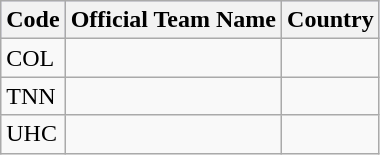<table class="wikitable">
<tr style="background:#ccccff;">
<th>Code</th>
<th>Official Team Name</th>
<th>Country</th>
</tr>
<tr>
<td>COL</td>
<td></td>
<td></td>
</tr>
<tr>
<td>TNN</td>
<td></td>
<td></td>
</tr>
<tr>
<td>UHC</td>
<td></td>
<td></td>
</tr>
</table>
